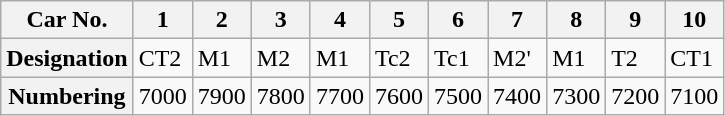<table class="wikitable">
<tr>
<th>Car No.</th>
<th>1</th>
<th>2</th>
<th>3</th>
<th>4</th>
<th>5</th>
<th>6</th>
<th>7</th>
<th>8</th>
<th>9</th>
<th>10</th>
</tr>
<tr>
<th>Designation</th>
<td>CT2</td>
<td>M1</td>
<td>M2</td>
<td>M1</td>
<td>Tc2</td>
<td>Tc1</td>
<td>M2'</td>
<td>M1</td>
<td>T2</td>
<td>CT1</td>
</tr>
<tr>
<th>Numbering</th>
<td>7000</td>
<td>7900</td>
<td>7800</td>
<td>7700</td>
<td>7600</td>
<td>7500</td>
<td>7400</td>
<td>7300</td>
<td>7200</td>
<td>7100</td>
</tr>
</table>
